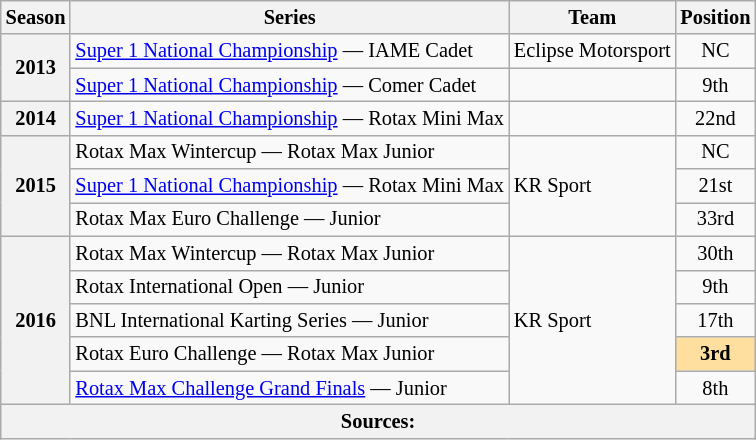<table class="wikitable" style="font-size: 85%; text-align:center">
<tr>
<th>Season</th>
<th>Series</th>
<th>Team</th>
<th>Position</th>
</tr>
<tr>
<th rowspan="2">2013</th>
<td align="left"><a href='#'>Super 1 National Championship</a> — IAME Cadet</td>
<td align="left">Eclipse Motorsport</td>
<td>NC</td>
</tr>
<tr>
<td align="left"><a href='#'>Super 1 National Championship</a> — Comer Cadet</td>
<td align="left"></td>
<td>9th</td>
</tr>
<tr>
<th>2014</th>
<td align="left"><a href='#'>Super 1 National Championship</a> — Rotax Mini Max</td>
<td align="left"></td>
<td>22nd</td>
</tr>
<tr>
<th rowspan="3">2015</th>
<td align="left">Rotax Max Wintercup — Rotax Max Junior</td>
<td rowspan="3" align="left">KR Sport</td>
<td>NC</td>
</tr>
<tr>
<td align="left"><a href='#'>Super 1 National Championship</a> — Rotax Mini Max</td>
<td>21st</td>
</tr>
<tr>
<td align="left">Rotax Max Euro Challenge — Junior</td>
<td>33rd</td>
</tr>
<tr>
<th rowspan="5">2016</th>
<td align="left">Rotax Max Wintercup — Rotax Max Junior</td>
<td rowspan="5" align="left">KR Sport</td>
<td>30th</td>
</tr>
<tr>
<td align="left">Rotax International Open — Junior</td>
<td>9th</td>
</tr>
<tr>
<td align="left">BNL International Karting Series — Junior</td>
<td>17th</td>
</tr>
<tr>
<td align="left">Rotax Euro Challenge — Rotax Max Junior</td>
<td style="background:#FFDF9F;"><strong>3rd</strong></td>
</tr>
<tr>
<td align="left"><a href='#'>Rotax Max Challenge Grand Finals</a> — Junior</td>
<td>8th</td>
</tr>
<tr>
<th colspan="4">Sources:</th>
</tr>
</table>
